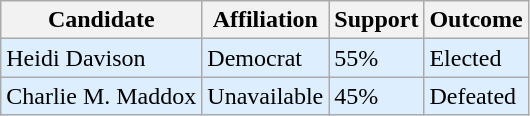<table class="wikitable">
<tr>
<th>Candidate</th>
<th>Affiliation</th>
<th>Support</th>
<th>Outcome</th>
</tr>
<tr>
<td bgcolor=#DDEEFF>Heidi Davison</td>
<td bgcolor=#DDEEFF>Democrat</td>
<td bgcolor=#DDEEFF>55%</td>
<td bgcolor=#DDEEFF>Elected</td>
</tr>
<tr>
<td bgcolor=#DDEEFF>Charlie M. Maddox</td>
<td bgcolor=#DDEEFF>Unavailable</td>
<td bgcolor=#DDEEFF>45%</td>
<td bgcolor=#DDEEFF>Defeated</td>
</tr>
</table>
